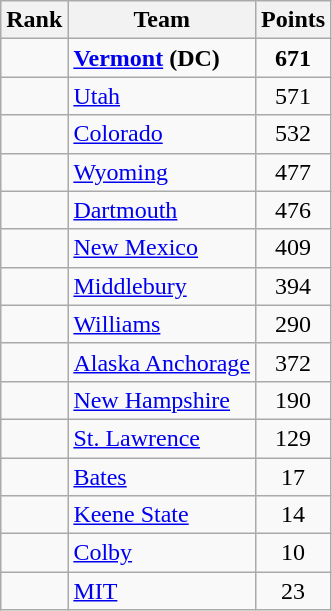<table class="wikitable sortable" style="text-align:center">
<tr>
<th>Rank</th>
<th>Team</th>
<th>Points</th>
</tr>
<tr>
<td></td>
<td align=left><strong><a href='#'>Vermont</a></strong> <strong>(DC)</strong></td>
<td><strong>671</strong></td>
</tr>
<tr>
<td></td>
<td align=left><a href='#'>Utah</a></td>
<td>571</td>
</tr>
<tr>
<td></td>
<td align=left><a href='#'>Colorado</a></td>
<td>532</td>
</tr>
<tr>
<td></td>
<td align=left><a href='#'>Wyoming</a></td>
<td>477</td>
</tr>
<tr>
<td></td>
<td align=left><a href='#'>Dartmouth</a></td>
<td>476</td>
</tr>
<tr>
<td></td>
<td align=left><a href='#'>New Mexico</a></td>
<td>409</td>
</tr>
<tr>
<td></td>
<td align=left><a href='#'>Middlebury</a></td>
<td>394</td>
</tr>
<tr>
<td></td>
<td align=left><a href='#'>Williams</a></td>
<td>290</td>
</tr>
<tr>
<td></td>
<td align=left><a href='#'>Alaska Anchorage</a></td>
<td>372</td>
</tr>
<tr>
<td></td>
<td align=left><a href='#'>New Hampshire</a></td>
<td>190</td>
</tr>
<tr>
<td></td>
<td align=left><a href='#'>St. Lawrence</a></td>
<td>129</td>
</tr>
<tr>
<td></td>
<td align=left><a href='#'>Bates</a></td>
<td>17</td>
</tr>
<tr>
<td></td>
<td align=left><a href='#'>Keene State</a></td>
<td>14</td>
</tr>
<tr>
<td></td>
<td align=left><a href='#'>Colby</a></td>
<td>10</td>
</tr>
<tr>
<td></td>
<td align=left><a href='#'>MIT</a></td>
<td>23</td>
</tr>
</table>
